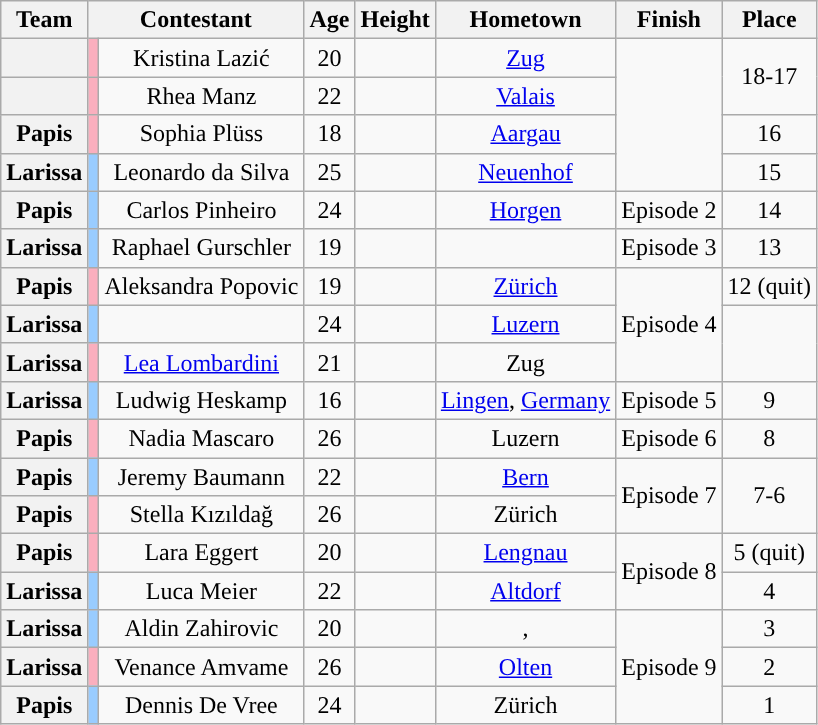<table class="wikitable sortable" style="text-align:center;">
<tr>
<th>Team</th>
<th colspan="2">Contestant</th>
<th>Age</th>
<th>Height</th>
<th>Hometown</th>
<th>Finish</th>
<th>Place</th>
</tr>
<tr>
<th></th>
<td style="background:#faafbe"></td>
<td>Kristina Lazić</td>
<td>20</td>
<td></td>
<td><a href='#'>Zug</a></td>
<td rowspan="4"></td>
<td rowspan="2">18-17</td>
</tr>
<tr>
<th></th>
<td style="background:#faafbe"></td>
<td>Rhea Manz</td>
<td>22</td>
<td></td>
<td><a href='#'>Valais</a></td>
</tr>
<tr>
<th><span>Papis</span></th>
<td style="background:#faafbe"></td>
<td>Sophia Plüss</td>
<td>18</td>
<td></td>
<td><a href='#'>Aargau</a></td>
<td>16</td>
</tr>
<tr>
<th><span>Larissa</span></th>
<td style="background:#9cf;"></td>
<td>Leonardo da Silva</td>
<td>25</td>
<td></td>
<td><a href='#'>Neuenhof</a></td>
<td>15</td>
</tr>
<tr>
<th><span>Papis</span></th>
<td style="background:#9cf;"></td>
<td>Carlos Pinheiro</td>
<td>24</td>
<td></td>
<td><a href='#'>Horgen</a></td>
<td>Episode 2</td>
<td>14</td>
</tr>
<tr>
<th><span>Larissa</span></th>
<td style="background:#9cf;"></td>
<td>Raphael Gurschler</td>
<td>19</td>
<td></td>
<td></td>
<td>Episode 3</td>
<td>13</td>
</tr>
<tr>
<th><span>Papis</span></th>
<td style="background:#faafbe"></td>
<td>Aleksandra Popovic</td>
<td>19</td>
<td></td>
<td><a href='#'>Zürich</a></td>
<td rowspan="3">Episode 4</td>
<td>12 (quit)</td>
</tr>
<tr>
<th><span>Larissa</span></th>
<td style="background:#9cf;"></td>
<td></td>
<td>24</td>
<td></td>
<td><a href='#'>Luzern</a></td>
<td rowspan="2"></td>
</tr>
<tr>
<th><span>Larissa</span></th>
<td style="background:#faafbe"></td>
<td><a href='#'>Lea Lombardini</a></td>
<td>21</td>
<td></td>
<td>Zug</td>
</tr>
<tr>
<th><span>Larissa</span></th>
<td style="background:#9cf;"></td>
<td>Ludwig Heskamp</td>
<td>16</td>
<td></td>
<td><a href='#'>Lingen</a>, <a href='#'>Germany</a></td>
<td>Episode 5</td>
<td>9</td>
</tr>
<tr>
<th><span>Papis</span></th>
<td style="background:#faafbe"></td>
<td>Nadia Mascaro</td>
<td>26</td>
<td></td>
<td>Luzern</td>
<td>Episode 6</td>
<td>8</td>
</tr>
<tr>
<th><span>Papis</span></th>
<td style="background:#9cf;"></td>
<td>Jeremy Baumann</td>
<td>22</td>
<td></td>
<td><a href='#'>Bern</a></td>
<td rowspan="2">Episode 7</td>
<td rowspan="2">7-6</td>
</tr>
<tr>
<th><span>Papis</span></th>
<td style="background:#faafbe"></td>
<td>Stella Kızıldağ</td>
<td>26</td>
<td></td>
<td>Zürich</td>
</tr>
<tr>
<th><span>Papis</span></th>
<td style="background:#faafbe"></td>
<td>Lara Eggert</td>
<td>20</td>
<td></td>
<td><a href='#'>Lengnau</a></td>
<td rowspan="2">Episode 8</td>
<td>5 (quit)</td>
</tr>
<tr>
<th><span>Larissa</span></th>
<td style="background:#9cf;"></td>
<td>Luca Meier</td>
<td>22</td>
<td></td>
<td><a href='#'>Altdorf</a></td>
<td>4</td>
</tr>
<tr>
<th><span>Larissa</span></th>
<td style="background:#9cf;"></td>
<td>Aldin Zahirovic</td>
<td>20</td>
<td></td>
<td>, </td>
<td rowspan="3">Episode 9</td>
<td>3</td>
</tr>
<tr>
<th><span>Larissa</span></th>
<td style="background:#faafbe"></td>
<td>Venance Amvame</td>
<td>26</td>
<td></td>
<td><a href='#'>Olten</a></td>
<td>2</td>
</tr>
<tr>
<th><span>Papis</span></th>
<td style="background:#9cf;"></td>
<td>Dennis De Vree</td>
<td>24</td>
<td></td>
<td>Zürich</td>
<td>1</td>
</tr>
</table>
